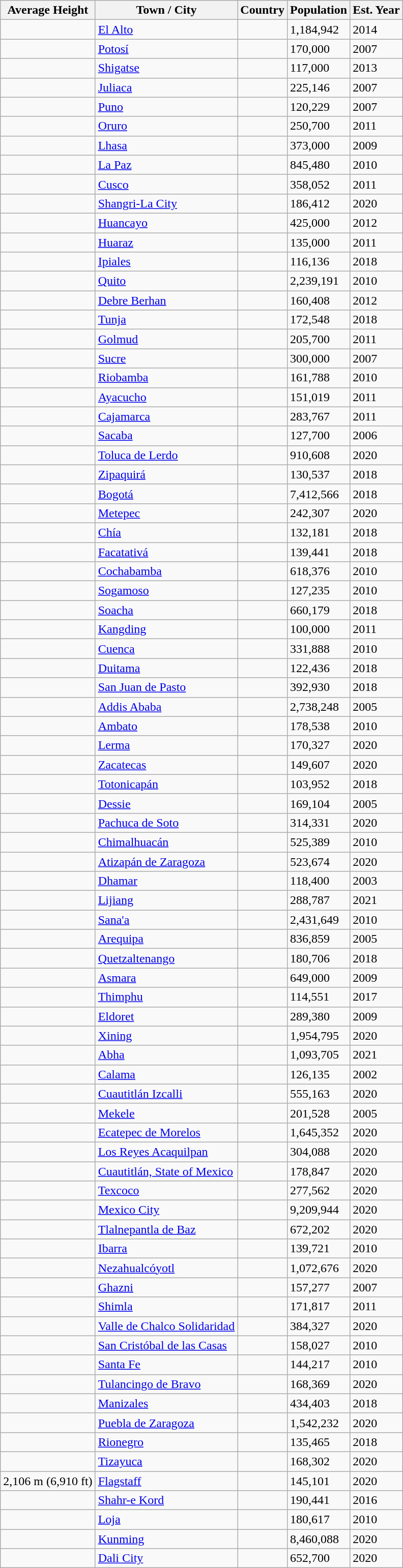<table class="wikitable sortable">
<tr>
<th>Average Height</th>
<th>Town / City</th>
<th>Country</th>
<th>Population</th>
<th>Est. Year</th>
</tr>
<tr>
<td></td>
<td><a href='#'>El Alto</a></td>
<td></td>
<td>1,184,942</td>
<td>2014</td>
</tr>
<tr>
<td></td>
<td><a href='#'>Potosí</a></td>
<td></td>
<td>170,000</td>
<td>2007</td>
</tr>
<tr>
<td></td>
<td><a href='#'>Shigatse</a></td>
<td></td>
<td>117,000</td>
<td>2013</td>
</tr>
<tr>
<td></td>
<td><a href='#'>Juliaca</a></td>
<td></td>
<td>225,146</td>
<td>2007</td>
</tr>
<tr>
<td></td>
<td><a href='#'>Puno</a></td>
<td></td>
<td>120,229</td>
<td>2007</td>
</tr>
<tr>
<td></td>
<td><a href='#'>Oruro</a></td>
<td></td>
<td>250,700</td>
<td>2011</td>
</tr>
<tr>
<td></td>
<td><a href='#'>Lhasa</a></td>
<td></td>
<td>373,000</td>
<td>2009</td>
</tr>
<tr>
<td></td>
<td><a href='#'>La Paz</a></td>
<td></td>
<td>845,480</td>
<td>2010</td>
</tr>
<tr>
<td></td>
<td><a href='#'>Cusco</a></td>
<td></td>
<td>358,052</td>
<td>2011</td>
</tr>
<tr>
<td></td>
<td><a href='#'>Shangri-La City</a></td>
<td></td>
<td>186,412</td>
<td>2020</td>
</tr>
<tr>
<td></td>
<td><a href='#'>Huancayo</a></td>
<td></td>
<td>425,000</td>
<td>2012</td>
</tr>
<tr>
<td></td>
<td><a href='#'>Huaraz</a></td>
<td></td>
<td>135,000</td>
<td>2011</td>
</tr>
<tr>
<td></td>
<td><a href='#'>Ipiales</a></td>
<td></td>
<td>116,136</td>
<td>2018</td>
</tr>
<tr>
<td></td>
<td><a href='#'>Quito</a></td>
<td></td>
<td>2,239,191</td>
<td>2010</td>
</tr>
<tr>
<td></td>
<td><a href='#'>Debre Berhan</a></td>
<td></td>
<td>160,408</td>
<td>2012</td>
</tr>
<tr>
<td></td>
<td><a href='#'>Tunja</a></td>
<td></td>
<td>172,548</td>
<td>2018</td>
</tr>
<tr>
<td></td>
<td><a href='#'>Golmud</a></td>
<td></td>
<td>205,700</td>
<td>2011</td>
</tr>
<tr>
<td></td>
<td><a href='#'>Sucre</a></td>
<td></td>
<td>300,000</td>
<td>2007</td>
</tr>
<tr>
<td></td>
<td><a href='#'>Riobamba</a></td>
<td></td>
<td>161,788</td>
<td>2010</td>
</tr>
<tr>
<td></td>
<td><a href='#'>Ayacucho</a></td>
<td></td>
<td>151,019</td>
<td>2011</td>
</tr>
<tr>
<td></td>
<td><a href='#'>Cajamarca</a></td>
<td></td>
<td>283,767</td>
<td>2011</td>
</tr>
<tr>
<td></td>
<td><a href='#'>Sacaba</a></td>
<td></td>
<td>127,700</td>
<td>2006</td>
</tr>
<tr>
<td></td>
<td><a href='#'>Toluca de Lerdo</a></td>
<td></td>
<td>910,608</td>
<td>2020</td>
</tr>
<tr>
<td></td>
<td><a href='#'>Zipaquirá</a></td>
<td></td>
<td>130,537</td>
<td>2018</td>
</tr>
<tr>
<td></td>
<td><a href='#'>Bogotá</a></td>
<td></td>
<td>7,412,566</td>
<td>2018</td>
</tr>
<tr>
<td></td>
<td><a href='#'>Metepec</a></td>
<td></td>
<td>242,307</td>
<td>2020</td>
</tr>
<tr>
<td></td>
<td><a href='#'>Chía</a></td>
<td></td>
<td>132,181</td>
<td>2018</td>
</tr>
<tr>
<td></td>
<td><a href='#'>Facatativá</a></td>
<td></td>
<td>139,441</td>
<td>2018</td>
</tr>
<tr>
<td></td>
<td><a href='#'>Cochabamba</a></td>
<td></td>
<td>618,376</td>
<td>2010</td>
</tr>
<tr>
<td></td>
<td><a href='#'>Sogamoso</a></td>
<td></td>
<td>127,235</td>
<td>2010</td>
</tr>
<tr>
<td></td>
<td><a href='#'>Soacha</a></td>
<td></td>
<td>660,179</td>
<td>2018</td>
</tr>
<tr>
<td></td>
<td><a href='#'>Kangding</a></td>
<td></td>
<td>100,000</td>
<td>2011</td>
</tr>
<tr>
<td></td>
<td><a href='#'>Cuenca</a></td>
<td></td>
<td>331,888</td>
<td>2010</td>
</tr>
<tr>
<td></td>
<td><a href='#'>Duitama</a></td>
<td></td>
<td>122,436</td>
<td>2018</td>
</tr>
<tr>
<td></td>
<td><a href='#'>San Juan de Pasto</a></td>
<td></td>
<td>392,930</td>
<td>2018</td>
</tr>
<tr>
<td></td>
<td><a href='#'>Addis Ababa</a></td>
<td></td>
<td>2,738,248</td>
<td>2005</td>
</tr>
<tr>
<td></td>
<td><a href='#'>Ambato</a></td>
<td></td>
<td>178,538</td>
<td>2010</td>
</tr>
<tr>
<td></td>
<td><a href='#'>Lerma</a></td>
<td></td>
<td>170,327</td>
<td>2020</td>
</tr>
<tr>
<td></td>
<td><a href='#'>Zacatecas</a></td>
<td></td>
<td>149,607</td>
<td>2020</td>
</tr>
<tr>
<td></td>
<td><a href='#'>Totonicapán</a></td>
<td></td>
<td>103,952</td>
<td>2018</td>
</tr>
<tr>
<td></td>
<td><a href='#'>Dessie</a></td>
<td></td>
<td>169,104</td>
<td>2005</td>
</tr>
<tr>
<td></td>
<td><a href='#'>Pachuca de Soto</a></td>
<td></td>
<td>314,331</td>
<td>2020</td>
</tr>
<tr>
<td></td>
<td><a href='#'>Chimalhuacán</a></td>
<td></td>
<td>525,389</td>
<td>2010</td>
</tr>
<tr>
<td></td>
<td><a href='#'>Atizapán de Zaragoza</a></td>
<td></td>
<td>523,674</td>
<td>2020</td>
</tr>
<tr>
<td></td>
<td><a href='#'>Dhamar</a></td>
<td></td>
<td>118,400</td>
<td>2003</td>
</tr>
<tr>
<td></td>
<td><a href='#'>Lijiang</a></td>
<td></td>
<td>288,787</td>
<td>2021</td>
</tr>
<tr>
<td></td>
<td><a href='#'>Sana'a</a></td>
<td></td>
<td>2,431,649</td>
<td>2010</td>
</tr>
<tr>
<td></td>
<td><a href='#'>Arequipa</a></td>
<td></td>
<td>836,859</td>
<td>2005</td>
</tr>
<tr>
<td></td>
<td><a href='#'>Quetzaltenango</a></td>
<td></td>
<td>180,706</td>
<td>2018</td>
</tr>
<tr>
<td></td>
<td><a href='#'>Asmara</a></td>
<td></td>
<td>649,000</td>
<td>2009</td>
</tr>
<tr>
<td></td>
<td><a href='#'>Thimphu</a></td>
<td></td>
<td>114,551</td>
<td>2017</td>
</tr>
<tr>
<td></td>
<td><a href='#'>Eldoret</a></td>
<td></td>
<td>289,380</td>
<td>2009</td>
</tr>
<tr>
<td></td>
<td><a href='#'>Xining</a></td>
<td></td>
<td>1,954,795</td>
<td>2020</td>
</tr>
<tr>
<td></td>
<td><a href='#'>Abha</a></td>
<td></td>
<td>1,093,705</td>
<td>2021</td>
</tr>
<tr>
<td></td>
<td><a href='#'>Calama</a></td>
<td></td>
<td>126,135</td>
<td>2002</td>
</tr>
<tr>
<td></td>
<td><a href='#'>Cuautitlán Izcalli</a></td>
<td></td>
<td>555,163</td>
<td>2020</td>
</tr>
<tr>
<td></td>
<td><a href='#'>Mekele</a></td>
<td></td>
<td>201,528</td>
<td>2005</td>
</tr>
<tr>
<td></td>
<td><a href='#'>Ecatepec de Morelos</a></td>
<td></td>
<td>1,645,352</td>
<td>2020</td>
</tr>
<tr>
<td></td>
<td><a href='#'>Los Reyes Acaquilpan</a></td>
<td></td>
<td>304,088</td>
<td>2020</td>
</tr>
<tr>
<td></td>
<td><a href='#'>Cuautitlán, State of Mexico</a></td>
<td></td>
<td>178,847</td>
<td>2020</td>
</tr>
<tr>
<td></td>
<td><a href='#'>Texcoco</a></td>
<td></td>
<td>277,562</td>
<td>2020</td>
</tr>
<tr>
<td></td>
<td><a href='#'>Mexico City</a></td>
<td></td>
<td>9,209,944</td>
<td>2020</td>
</tr>
<tr>
<td></td>
<td><a href='#'>Tlalnepantla de Baz</a></td>
<td></td>
<td>672,202</td>
<td>2020</td>
</tr>
<tr>
<td></td>
<td><a href='#'>Ibarra</a></td>
<td></td>
<td>139,721</td>
<td>2010</td>
</tr>
<tr>
<td></td>
<td><a href='#'>Nezahualcóyotl</a></td>
<td></td>
<td>1,072,676</td>
<td>2020</td>
</tr>
<tr>
<td></td>
<td><a href='#'>Ghazni</a></td>
<td></td>
<td>157,277</td>
<td>2007</td>
</tr>
<tr>
<td></td>
<td><a href='#'>Shimla</a></td>
<td></td>
<td>171,817</td>
<td>2011</td>
</tr>
<tr>
<td></td>
<td><a href='#'>Valle de Chalco Solidaridad</a></td>
<td></td>
<td>384,327</td>
<td>2020</td>
</tr>
<tr>
<td></td>
<td><a href='#'>San Cristóbal de las Casas</a></td>
<td></td>
<td>158,027</td>
<td>2010</td>
</tr>
<tr>
<td></td>
<td><a href='#'>Santa Fe</a></td>
<td></td>
<td>144,217</td>
<td>2010</td>
</tr>
<tr>
<td></td>
<td><a href='#'>Tulancingo de Bravo</a></td>
<td></td>
<td>168,369</td>
<td>2020</td>
</tr>
<tr>
<td></td>
<td><a href='#'>Manizales</a></td>
<td></td>
<td>434,403</td>
<td>2018</td>
</tr>
<tr>
<td></td>
<td><a href='#'>Puebla de Zaragoza</a></td>
<td></td>
<td>1,542,232</td>
<td>2020</td>
</tr>
<tr>
<td></td>
<td><a href='#'>Rionegro</a></td>
<td></td>
<td>135,465</td>
<td>2018</td>
</tr>
<tr>
<td></td>
<td><a href='#'>Tizayuca</a></td>
<td></td>
<td>168,302</td>
<td>2020</td>
</tr>
<tr>
<td>2,106 m (6,910 ft)</td>
<td><a href='#'>Flagstaff</a></td>
<td></td>
<td>145,101</td>
<td>2020</td>
</tr>
<tr>
<td></td>
<td><a href='#'>Shahr-e Kord</a></td>
<td></td>
<td>190,441</td>
<td>2016</td>
</tr>
<tr>
<td></td>
<td><a href='#'>Loja</a></td>
<td></td>
<td>180,617</td>
<td>2010</td>
</tr>
<tr>
<td></td>
<td><a href='#'>Kunming</a></td>
<td></td>
<td>8,460,088</td>
<td>2020</td>
</tr>
<tr>
<td></td>
<td><a href='#'>Dali City</a></td>
<td></td>
<td>652,700</td>
<td>2020</td>
</tr>
</table>
